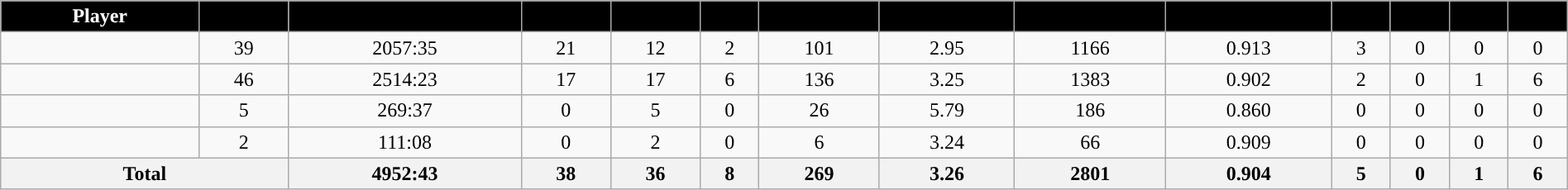<table class="wikitable sortable" style="width:100%; text-align:center;">
<tr>
<th style="color:white; background:#000000; ">Player</th>
<th style="color:white; background:#000000; "></th>
<th style="color:white; background:#000000; "></th>
<th style="color:white; background:#000000; "></th>
<th style="color:white; background:#000000; "></th>
<th style="color:white; background:#000000; "></th>
<th style="color:white; background:#000000; "></th>
<th style="color:white; background:#000000; "></th>
<th style="color:white; background:#000000; "></th>
<th style="color:white; background:#000000; "></th>
<th style="color:white; background:#000000; "></th>
<th style="color:white; background:#000000; "></th>
<th style="color:white; background:#000000; "></th>
<th style="color:white; background:#000000; "></th>
</tr>
<tr>
<td></td>
<td>39</td>
<td>2057:35</td>
<td>21</td>
<td>12</td>
<td>2</td>
<td>101</td>
<td>2.95</td>
<td>1166</td>
<td>0.913</td>
<td>3</td>
<td>0</td>
<td>0</td>
<td>0</td>
</tr>
<tr>
<td></td>
<td>46</td>
<td>2514:23</td>
<td>17</td>
<td>17</td>
<td>6</td>
<td>136</td>
<td>3.25</td>
<td>1383</td>
<td>0.902</td>
<td>2</td>
<td>0</td>
<td>1</td>
<td>6</td>
</tr>
<tr>
<td></td>
<td>5</td>
<td>269:37</td>
<td>0</td>
<td>5</td>
<td>0</td>
<td>26</td>
<td>5.79</td>
<td>186</td>
<td>0.860</td>
<td>0</td>
<td>0</td>
<td>0</td>
<td>0</td>
</tr>
<tr>
<td></td>
<td>2</td>
<td>111:08</td>
<td>0</td>
<td>2</td>
<td>0</td>
<td>6</td>
<td>3.24</td>
<td>66</td>
<td>0.909</td>
<td>0</td>
<td>0</td>
<td>0</td>
<td>0</td>
</tr>
<tr class="sortbotom">
<th colspan=2>Total</th>
<th>4952:43</th>
<th>38</th>
<th>36</th>
<th>8</th>
<th>269</th>
<th>3.26</th>
<th>2801</th>
<th>0.904</th>
<th>5</th>
<th>0</th>
<th>1</th>
<th>6</th>
</tr>
</table>
